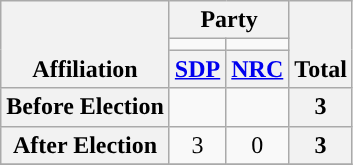<table class=wikitable style="text-align:center">
<tr style="vertical-align:bottom;">
<th rowspan=3>Affiliation</th>
<th colspan=2>Party</th>
<th rowspan=3>Total</th>
</tr>
<tr>
<td style="background-color:"></td>
<td style="background-color:"></td>
</tr>
<tr>
<th><a href='#'>SDP</a></th>
<th><a href='#'>NRC</a></th>
</tr>
<tr>
<th>Before Election</th>
<td></td>
<td></td>
<th>3</th>
</tr>
<tr>
<th>After Election</th>
<td>3</td>
<td>0</td>
<th>3</th>
</tr>
<tr>
</tr>
</table>
